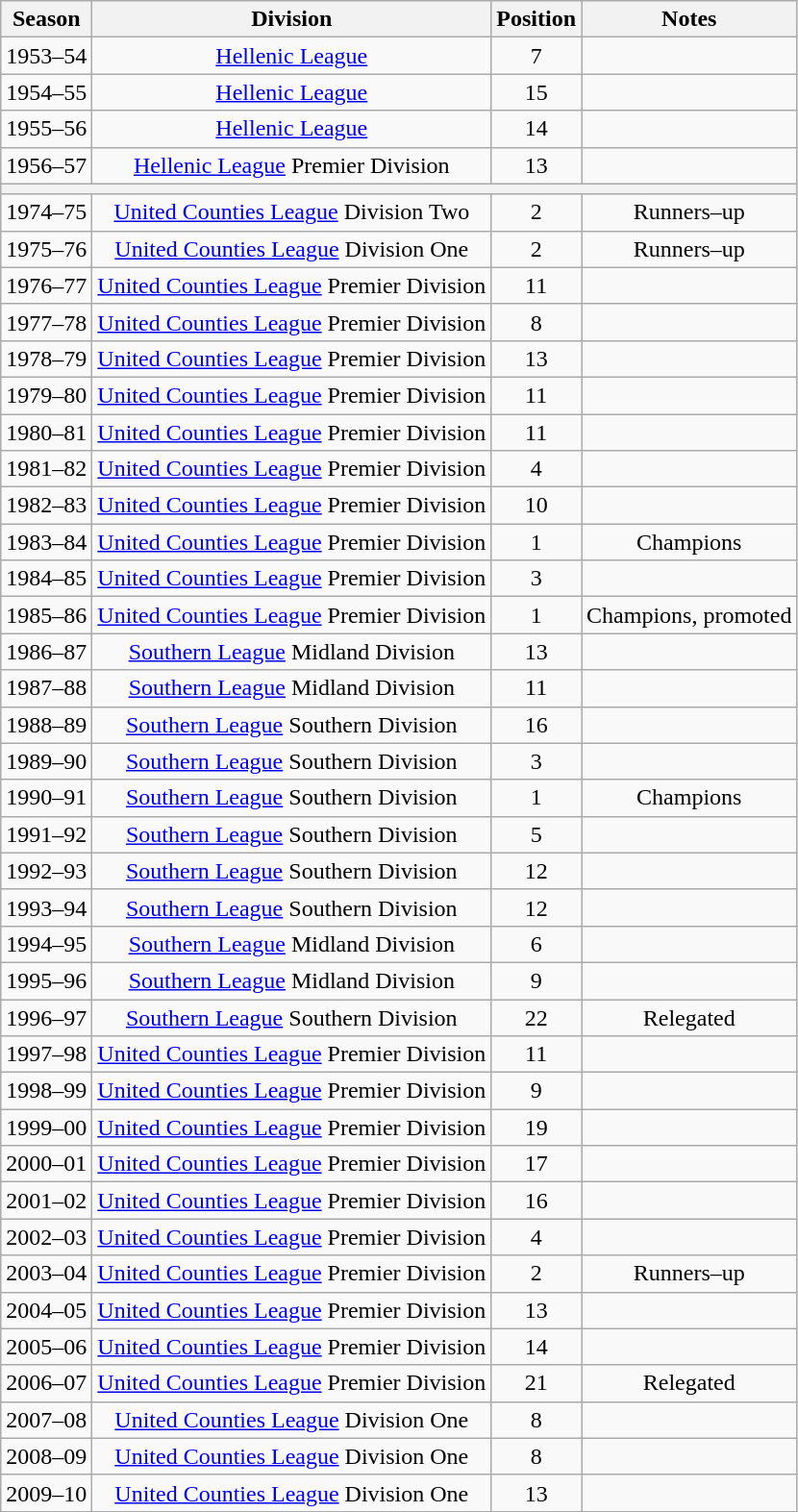<table class="wikitable collapsible collapsed" style=text-align:center>
<tr>
<th>Season</th>
<th>Division</th>
<th>Position</th>
<th>Notes</th>
</tr>
<tr>
<td>1953–54</td>
<td><a href='#'>Hellenic League</a></td>
<td>7</td>
<td></td>
</tr>
<tr>
<td>1954–55</td>
<td><a href='#'>Hellenic League</a></td>
<td>15</td>
<td></td>
</tr>
<tr>
<td>1955–56</td>
<td><a href='#'>Hellenic League</a></td>
<td>14</td>
<td></td>
</tr>
<tr>
<td>1956–57</td>
<td><a href='#'>Hellenic League</a> Premier Division</td>
<td>13</td>
<td></td>
</tr>
<tr>
<th colspan=4></th>
</tr>
<tr>
<td>1974–75</td>
<td><a href='#'>United Counties League</a> Division Two</td>
<td>2</td>
<td>Runners–up</td>
</tr>
<tr>
<td>1975–76</td>
<td><a href='#'>United Counties League</a> Division One</td>
<td>2</td>
<td>Runners–up</td>
</tr>
<tr>
<td>1976–77</td>
<td><a href='#'>United Counties League</a> Premier Division</td>
<td>11</td>
<td></td>
</tr>
<tr>
<td>1977–78</td>
<td><a href='#'>United Counties League</a> Premier Division</td>
<td>8</td>
<td></td>
</tr>
<tr>
<td>1978–79</td>
<td><a href='#'>United Counties League</a> Premier Division</td>
<td>13</td>
<td></td>
</tr>
<tr>
<td>1979–80</td>
<td><a href='#'>United Counties League</a> Premier Division</td>
<td>11</td>
<td></td>
</tr>
<tr>
<td>1980–81</td>
<td><a href='#'>United Counties League</a> Premier Division</td>
<td>11</td>
<td></td>
</tr>
<tr>
<td>1981–82</td>
<td><a href='#'>United Counties League</a> Premier Division</td>
<td>4</td>
<td></td>
</tr>
<tr>
<td>1982–83</td>
<td><a href='#'>United Counties League</a> Premier Division</td>
<td>10</td>
<td></td>
</tr>
<tr>
<td>1983–84</td>
<td><a href='#'>United Counties League</a> Premier Division</td>
<td>1</td>
<td>Champions</td>
</tr>
<tr>
<td>1984–85</td>
<td><a href='#'>United Counties League</a> Premier Division</td>
<td>3</td>
<td></td>
</tr>
<tr>
<td>1985–86</td>
<td><a href='#'>United Counties League</a> Premier Division</td>
<td>1</td>
<td>Champions, promoted</td>
</tr>
<tr>
<td>1986–87</td>
<td><a href='#'>Southern League</a> Midland Division</td>
<td>13</td>
<td></td>
</tr>
<tr>
<td>1987–88</td>
<td><a href='#'>Southern League</a> Midland Division</td>
<td>11</td>
<td></td>
</tr>
<tr>
<td>1988–89</td>
<td><a href='#'>Southern League</a> Southern Division</td>
<td>16</td>
<td></td>
</tr>
<tr>
<td>1989–90</td>
<td><a href='#'>Southern League</a> Southern Division</td>
<td>3</td>
<td></td>
</tr>
<tr>
<td>1990–91</td>
<td><a href='#'>Southern League</a> Southern Division</td>
<td>1</td>
<td>Champions</td>
</tr>
<tr>
<td>1991–92</td>
<td><a href='#'>Southern League</a> Southern Division</td>
<td>5</td>
<td></td>
</tr>
<tr>
<td>1992–93</td>
<td><a href='#'>Southern League</a> Southern Division</td>
<td>12</td>
<td></td>
</tr>
<tr>
<td>1993–94</td>
<td><a href='#'>Southern League</a> Southern Division</td>
<td>12</td>
<td></td>
</tr>
<tr>
<td>1994–95</td>
<td><a href='#'>Southern League</a> Midland Division</td>
<td>6</td>
<td></td>
</tr>
<tr>
<td>1995–96</td>
<td><a href='#'>Southern League</a> Midland Division</td>
<td>9</td>
<td></td>
</tr>
<tr>
<td>1996–97</td>
<td><a href='#'>Southern League</a> Southern Division</td>
<td>22</td>
<td>Relegated</td>
</tr>
<tr>
<td>1997–98</td>
<td><a href='#'>United Counties League</a> Premier Division</td>
<td>11</td>
<td></td>
</tr>
<tr>
<td>1998–99</td>
<td><a href='#'>United Counties League</a> Premier Division</td>
<td>9</td>
<td></td>
</tr>
<tr>
<td>1999–00</td>
<td><a href='#'>United Counties League</a> Premier Division</td>
<td>19</td>
<td></td>
</tr>
<tr>
<td>2000–01</td>
<td><a href='#'>United Counties League</a> Premier Division</td>
<td>17</td>
<td></td>
</tr>
<tr>
<td>2001–02</td>
<td><a href='#'>United Counties League</a> Premier Division</td>
<td>16</td>
<td></td>
</tr>
<tr>
<td>2002–03</td>
<td><a href='#'>United Counties League</a> Premier Division</td>
<td>4</td>
<td></td>
</tr>
<tr>
<td>2003–04</td>
<td><a href='#'>United Counties League</a> Premier Division</td>
<td>2</td>
<td>Runners–up</td>
</tr>
<tr>
<td>2004–05</td>
<td><a href='#'>United Counties League</a> Premier Division</td>
<td>13</td>
<td></td>
</tr>
<tr>
<td>2005–06</td>
<td><a href='#'>United Counties League</a> Premier Division</td>
<td>14</td>
<td></td>
</tr>
<tr>
<td>2006–07</td>
<td><a href='#'>United Counties League</a> Premier Division</td>
<td>21</td>
<td>Relegated</td>
</tr>
<tr>
<td>2007–08</td>
<td><a href='#'>United Counties League</a> Division One</td>
<td>8</td>
<td></td>
</tr>
<tr>
<td>2008–09</td>
<td><a href='#'>United Counties League</a> Division One</td>
<td>8</td>
<td></td>
</tr>
<tr>
<td>2009–10</td>
<td><a href='#'>United Counties League</a> Division One</td>
<td>13</td>
<td></td>
</tr>
</table>
